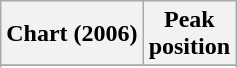<table class="wikitable sortable plainrowheaders" style="text-align:center">
<tr>
<th scope="col">Chart (2006)</th>
<th scope="col">Peak<br> position</th>
</tr>
<tr>
</tr>
<tr>
</tr>
</table>
